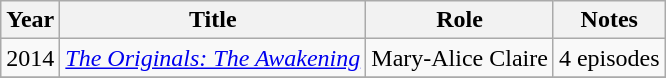<table class="wikitable sortable">
<tr>
<th>Year</th>
<th>Title</th>
<th>Role</th>
<th class="unsortable">Notes</th>
</tr>
<tr>
<td>2014</td>
<td><em><a href='#'>The Originals: The Awakening</a></em></td>
<td>Mary-Alice Claire</td>
<td>4 episodes</td>
</tr>
<tr>
</tr>
</table>
